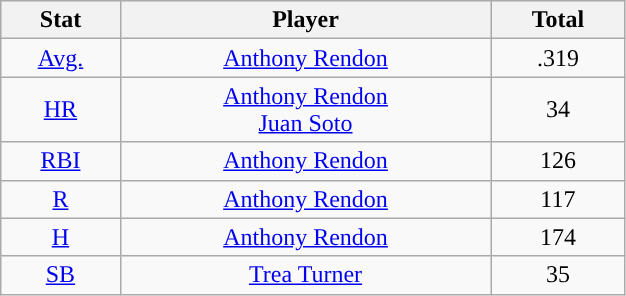<table class="wikitable" style="width:33%;">
<tr style="text-align:center; background:#ddd;">
<th>Stat</th>
<th>Player</th>
<th>Total</th>
</tr>
<tr align=center>
<td><a href='#'>Avg.</a></td>
<td><a href='#'>Anthony Rendon</a></td>
<td>.319</td>
</tr>
<tr align=center>
<td><a href='#'>HR</a></td>
<td><a href='#'>Anthony Rendon</a><br><a href='#'>Juan Soto</a></td>
<td>34</td>
</tr>
<tr align=center>
<td><a href='#'>RBI</a></td>
<td><a href='#'>Anthony Rendon</a></td>
<td>126</td>
</tr>
<tr align=center>
<td><a href='#'>R</a></td>
<td><a href='#'>Anthony Rendon</a></td>
<td>117</td>
</tr>
<tr align=center>
<td><a href='#'>H</a></td>
<td><a href='#'>Anthony Rendon</a></td>
<td>174</td>
</tr>
<tr align=center>
<td><a href='#'>SB</a></td>
<td><a href='#'>Trea Turner</a></td>
<td>35</td>
</tr>
</table>
